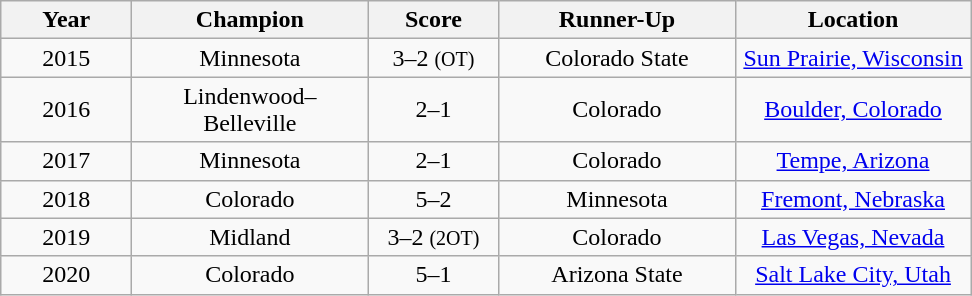<table class="wikitable" style="text-align: center;">
<tr>
<th scope="col" width="80px">Year</th>
<th scope="col" width="150px">Champion</th>
<th scope="col" width="80px">Score</th>
<th scope="col" width="150px">Runner-Up</th>
<th scope="col" width="150px">Location</th>
</tr>
<tr>
<td>2015</td>
<td>Minnesota</td>
<td>3–2 <small>(OT)</small></td>
<td>Colorado State</td>
<td><a href='#'>Sun Prairie, Wisconsin</a></td>
</tr>
<tr>
<td>2016</td>
<td>Lindenwood–Belleville</td>
<td>2–1</td>
<td>Colorado</td>
<td><a href='#'>Boulder, Colorado</a></td>
</tr>
<tr>
<td>2017</td>
<td>Minnesota</td>
<td>2–1</td>
<td>Colorado</td>
<td><a href='#'>Tempe, Arizona</a></td>
</tr>
<tr>
<td>2018</td>
<td>Colorado</td>
<td>5–2</td>
<td>Minnesota</td>
<td><a href='#'>Fremont, Nebraska</a></td>
</tr>
<tr>
<td>2019</td>
<td>Midland</td>
<td>3–2 <small>(2OT)</small></td>
<td>Colorado</td>
<td><a href='#'>Las Vegas, Nevada</a></td>
</tr>
<tr>
<td>2020</td>
<td>Colorado</td>
<td>5–1</td>
<td>Arizona State</td>
<td><a href='#'>Salt Lake City, Utah</a></td>
</tr>
</table>
